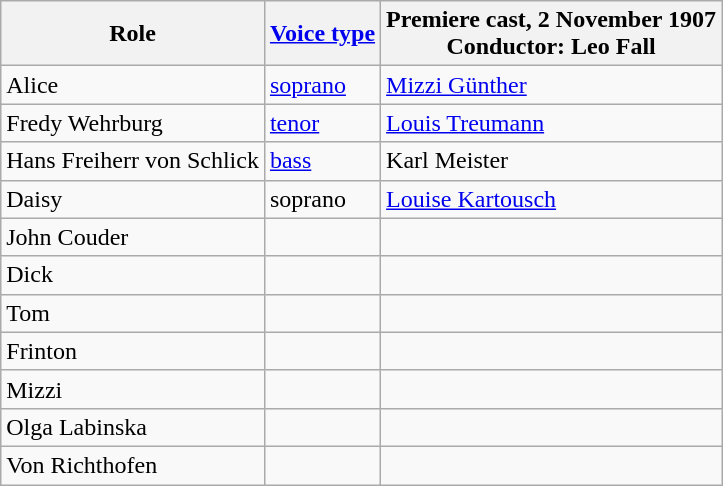<table class="wikitable">
<tr>
<th>Role</th>
<th><a href='#'>Voice type</a></th>
<th>Premiere cast, 2 November 1907<br>Conductor: Leo Fall</th>
</tr>
<tr>
<td>Alice</td>
<td><a href='#'>soprano</a></td>
<td><a href='#'>Mizzi Günther</a></td>
</tr>
<tr>
<td>Fredy Wehrburg</td>
<td><a href='#'>tenor</a></td>
<td><a href='#'>Louis Treumann</a></td>
</tr>
<tr>
<td>Hans Freiherr von Schlick</td>
<td><a href='#'>bass</a></td>
<td>Karl Meister</td>
</tr>
<tr>
<td>Daisy</td>
<td>soprano</td>
<td><a href='#'>Louise Kartousch</a></td>
</tr>
<tr>
<td>John Couder</td>
<td></td>
<td></td>
</tr>
<tr>
<td>Dick</td>
<td></td>
<td></td>
</tr>
<tr>
<td>Tom</td>
<td></td>
<td></td>
</tr>
<tr>
<td>Frinton</td>
<td></td>
<td></td>
</tr>
<tr>
<td>Mizzi</td>
<td></td>
<td></td>
</tr>
<tr>
<td>Olga Labinska</td>
<td></td>
<td></td>
</tr>
<tr>
<td>Von Richthofen</td>
<td></td>
<td></td>
</tr>
</table>
